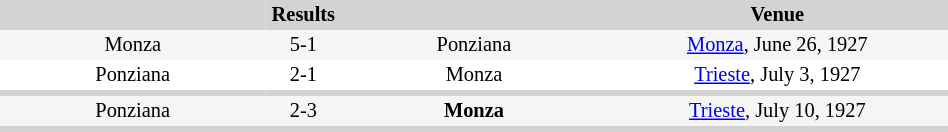<table style="font-size:85%; text-align:center;" border=0 cellspacing=0 cellpadding=2 width=50%>
<tr bgcolor=#D3D3D3>
<th width=28%></th>
<th width=8%>Results</th>
<th width=28%></th>
<th width=36%>Venue</th>
</tr>
<tr bgcolor=#F5F5F5>
<td>Monza</td>
<td>5-1</td>
<td>Ponziana</td>
<td><a href='#'>Monza</a>, June 26, 1927</td>
</tr>
<tr>
<td>Ponziana</td>
<td>2-1</td>
<td>Monza</td>
<td><a href='#'>Trieste</a>, July 3, 1927</td>
</tr>
<tr bgcolor=#D3D3D3>
<td></td>
<td></td>
<td></td>
<td></td>
</tr>
<tr bgcolor=#F5F5F5>
<td>Ponziana</td>
<td>2-3 </td>
<td><strong>Monza</strong></td>
<td><a href='#'>Trieste</a>, July 10, 1927</td>
</tr>
<tr bgcolor=#D3D3D3>
<td colspan=4></td>
</tr>
</table>
